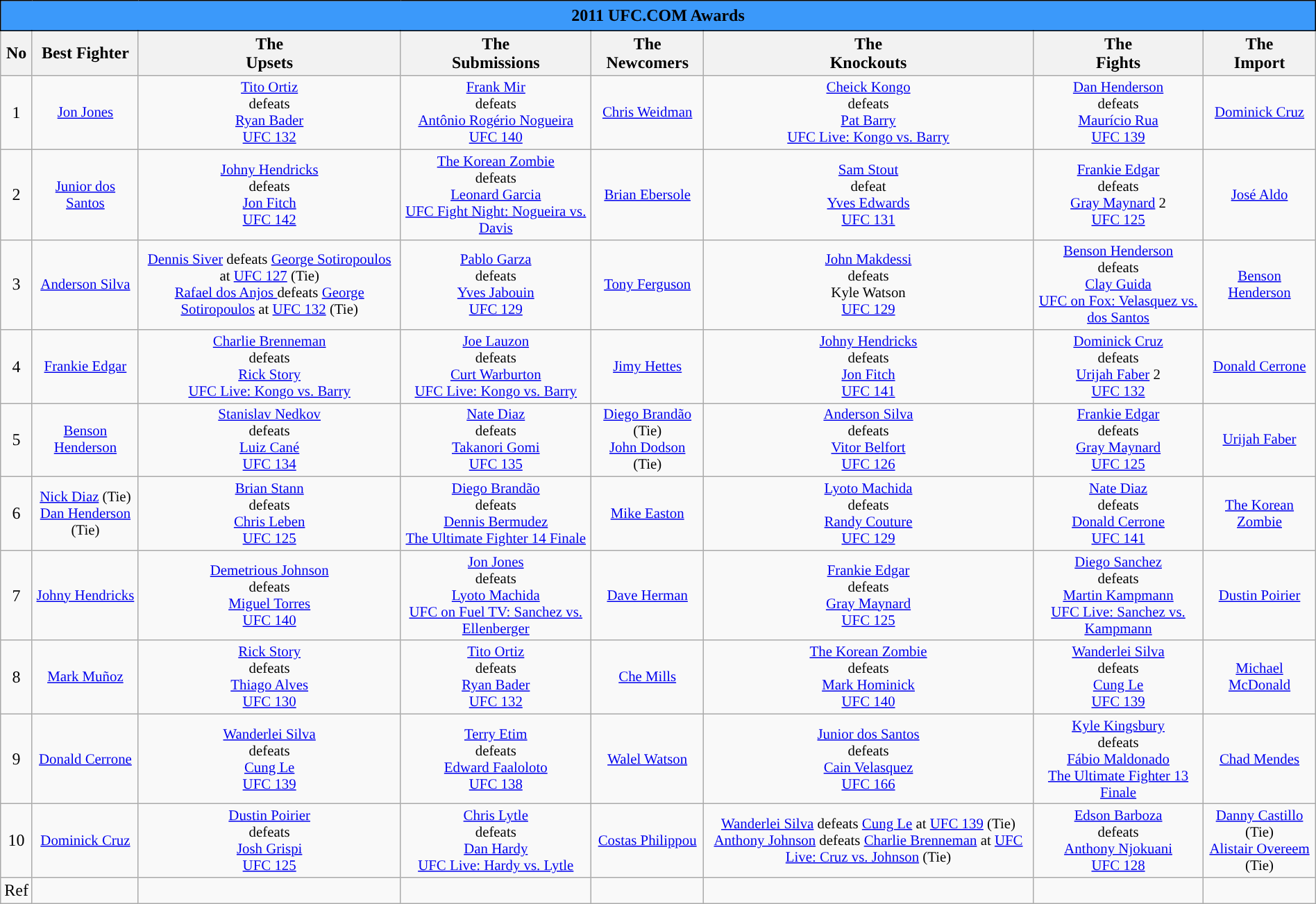<table class="wikitable" width="100%" style="text-align:Center">
<tr>
<th colspan="8" style="border: 1px solid black; padding: 5px; background: #3B99FA;">2011 UFC.COM Awards</th>
</tr>
<tr>
<th>No</th>
<th>Best Fighter</th>
<th>The<br>Upsets</th>
<th>The<br>Submissions</th>
<th>The Newcomers</th>
<th>The<br>Knockouts</th>
<th>The<br>Fights</th>
<th>The<br>Import</th>
</tr>
<tr>
<td>1</td>
<td style="font-size:87%"><a href='#'>Jon Jones</a></td>
<td style="font-size:87%"><a href='#'>Tito Ortiz</a> <br> defeats <br> <a href='#'>Ryan Bader</a> <br> <a href='#'>UFC 132</a></td>
<td style="font-size:87%"><a href='#'>Frank Mir</a> <br> defeats <br> <a href='#'>Antônio Rogério Nogueira</a> <br> <a href='#'>UFC 140</a></td>
<td style="font-size:87%"><a href='#'>Chris Weidman</a></td>
<td style="font-size:87%"><a href='#'>Cheick Kongo</a> <br> defeats <br> <a href='#'>Pat Barry</a> <br> <a href='#'>UFC Live: Kongo vs. Barry</a></td>
<td style="font-size:87%"><a href='#'>Dan Henderson</a> <br> defeats <br> <a href='#'>Maurício Rua</a> <br> <a href='#'>UFC 139</a></td>
<td style="font-size:87%"><a href='#'>Dominick Cruz</a></td>
</tr>
<tr>
<td>2</td>
<td style="font-size:87%"><a href='#'>Junior dos Santos</a></td>
<td style="font-size:87%"><a href='#'>Johny Hendricks</a> <br> defeats  <br> <a href='#'>Jon Fitch</a> <br> <a href='#'>UFC  142</a></td>
<td style="font-size:87%"><a href='#'>The Korean Zombie</a> <br> defeats <br> <a href='#'>Leonard Garcia</a> <br> <a href='#'>UFC Fight Night: Nogueira vs. Davis</a></td>
<td style="font-size:87%"><a href='#'>Brian Ebersole</a></td>
<td style="font-size:87%"><a href='#'>Sam Stout</a> <br> defeat <br> <a href='#'>Yves Edwards</a>  <br> <a href='#'>UFC 131</a></td>
<td style="font-size:87%"><a href='#'>Frankie Edgar</a> <br> defeats <br> <a href='#'>Gray Maynard</a> 2 <br> <a href='#'>UFC 125</a></td>
<td style="font-size:87%"><a href='#'>José Aldo</a></td>
</tr>
<tr>
<td>3</td>
<td style="font-size:87%"><a href='#'>Anderson Silva</a></td>
<td style="font-size:87%"><a href='#'>Dennis Siver</a> defeats <a href='#'>George Sotiropoulos</a> at <a href='#'>UFC  127</a> (Tie) <br> <a href='#'>Rafael dos Anjos </a> defeats <a href='#'>George Sotiropoulos</a> at <a href='#'>UFC  132</a> (Tie)</td>
<td style="font-size:87%"><a href='#'>Pablo Garza</a> <br> defeats <br> <a href='#'>Yves Jabouin</a> <br> <a href='#'>UFC  129</a></td>
<td style="font-size:87%"><a href='#'>Tony Ferguson</a></td>
<td style="font-size:87%"><a href='#'>John Makdessi</a> <br> defeats <br> Kyle Watson <br> <a href='#'>UFC 129</a></td>
<td style="font-size:87%"><a href='#'>Benson Henderson</a> <br> defeats <br> <a href='#'>Clay Guida</a> <br> <a href='#'>UFC on Fox: Velasquez vs. dos Santos</a></td>
<td style="font-size:87%"><a href='#'>Benson Henderson</a></td>
</tr>
<tr>
<td>4</td>
<td style="font-size:87%"><a href='#'>Frankie Edgar</a></td>
<td style="font-size:87%"><a href='#'>Charlie Brenneman</a> <br> defeats <br> <a href='#'>Rick Story</a> <br> <a href='#'>UFC Live: Kongo vs. Barry</a></td>
<td style="font-size:87%"><a href='#'>Joe Lauzon</a> <br> defeats <br> <a href='#'>Curt Warburton</a> <br> <a href='#'>UFC Live: Kongo vs. Barry</a></td>
<td style="font-size:87%"><a href='#'>Jimy Hettes</a></td>
<td style="font-size:87%"><a href='#'>Johny Hendricks</a> <br> defeats <br> <a href='#'>Jon Fitch</a> <br> <a href='#'>UFC 141</a></td>
<td style="font-size:87%"><a href='#'>Dominick Cruz</a> <br> defeats <br> <a href='#'>Urijah Faber</a> 2 <br> <a href='#'>UFC 132</a></td>
<td style="font-size:87%"><a href='#'>Donald Cerrone</a></td>
</tr>
<tr>
<td>5</td>
<td style="font-size:87%"><a href='#'>Benson Henderson</a></td>
<td style="font-size:87%"><a href='#'>Stanislav Nedkov</a> <br> defeats <br> <a href='#'>Luiz Cané</a> <br> <a href='#'>UFC 134</a></td>
<td style="font-size:87%"><a href='#'>Nate Diaz</a> <br> defeats <br> <a href='#'>Takanori Gomi</a> <br> <a href='#'>UFC 135</a></td>
<td style="font-size:87%"><a href='#'>Diego Brandão</a> (Tie) <br> <a href='#'>John Dodson</a> (Tie)</td>
<td style="font-size:87%"><a href='#'>Anderson Silva</a> <br> defeats <br> <a href='#'>Vitor Belfort</a> <br> <a href='#'>UFC 126</a></td>
<td style="font-size:87%"><a href='#'>Frankie Edgar</a> <br> defeats <br> <a href='#'>Gray Maynard</a> <br> <a href='#'>UFC 125</a></td>
<td style="font-size:87%"><a href='#'>Urijah Faber</a></td>
</tr>
<tr>
<td>6</td>
<td style="font-size:87%"><a href='#'>Nick Diaz</a> (Tie) <br> <a href='#'>Dan Henderson</a> (Tie)</td>
<td style="font-size:87%"><a href='#'>Brian Stann</a> <br> defeats <br> <a href='#'>Chris Leben</a> <br> <a href='#'>UFC 125</a></td>
<td style="font-size:87%"><a href='#'>Diego Brandão</a> <br> defeats <br> <a href='#'>Dennis Bermudez</a> <br> <a href='#'>The Ultimate Fighter 14 Finale</a></td>
<td style="font-size:87%"><a href='#'>Mike Easton</a></td>
<td style="font-size:87%"><a href='#'>Lyoto Machida</a> <br> defeats <br> <a href='#'>Randy Couture</a> <br> <a href='#'>UFC 129</a></td>
<td style="font-size:87%"><a href='#'>Nate Diaz</a> <br> defeats <br> <a href='#'>Donald Cerrone</a> <br> <a href='#'>UFC 141</a></td>
<td style="font-size:87%"><a href='#'>The Korean Zombie</a></td>
</tr>
<tr>
<td>7</td>
<td style="font-size:87%"><a href='#'>Johny Hendricks</a></td>
<td style="font-size:87%"><a href='#'>Demetrious Johnson</a> <br> defeats <br> <a href='#'>Miguel Torres</a> <br> <a href='#'>UFC 140</a></td>
<td style="font-size:87%"><a href='#'>Jon Jones</a> <br> defeats <br> <a href='#'>Lyoto Machida</a> <br> <a href='#'>UFC on Fuel TV: Sanchez vs. Ellenberger</a></td>
<td style="font-size:87%"><a href='#'>Dave Herman</a></td>
<td style="font-size:87%"><a href='#'>Frankie Edgar</a> <br> defeats <br> <a href='#'>Gray Maynard</a> <br> <a href='#'>UFC 125</a></td>
<td style="font-size:87%"><a href='#'>Diego Sanchez</a> <br> defeats <br> <a href='#'>Martin Kampmann</a> <br> <a href='#'>UFC Live: Sanchez vs. Kampmann</a></td>
<td style="font-size:87%"><a href='#'>Dustin Poirier</a></td>
</tr>
<tr>
<td>8</td>
<td style="font-size:87%"><a href='#'>Mark Muñoz</a></td>
<td style="font-size:87%"><a href='#'>Rick Story</a> <br> defeats <br> <a href='#'>Thiago Alves</a> <br> <a href='#'>UFC 130</a></td>
<td style="font-size:87%"><a href='#'>Tito Ortiz</a> <br> defeats <br> <a href='#'>Ryan Bader</a> <br> <a href='#'>UFC 132</a></td>
<td style="font-size:87%"><a href='#'>Che Mills</a></td>
<td style="font-size:87%"><a href='#'>The Korean Zombie</a> <br> defeats <br> <a href='#'>Mark Hominick</a> <br> <a href='#'>UFC 140</a></td>
<td style="font-size:87%"><a href='#'>Wanderlei Silva</a> <br> defeats <br> <a href='#'>Cung Le</a> <br> <a href='#'>UFC 139</a></td>
<td style="font-size:87%"><a href='#'>Michael McDonald</a></td>
</tr>
<tr>
<td>9</td>
<td style="font-size:87%"><a href='#'>Donald Cerrone</a></td>
<td style="font-size:87%"><a href='#'>Wanderlei Silva</a> <br> defeats <br>  <a href='#'>Cung Le</a> <br> <a href='#'>UFC 139</a></td>
<td style="font-size:87%"><a href='#'>Terry Etim</a> <br> defeats <br> <a href='#'>Edward Faaloloto</a> <br> <a href='#'>UFC 138</a></td>
<td style="font-size:87%"><a href='#'>Walel Watson</a></td>
<td style="font-size:87%"><a href='#'>Junior dos Santos</a> <br> defeats <br> <a href='#'>Cain Velasquez</a> <br> <a href='#'>UFC 166</a></td>
<td style="font-size:87%"><a href='#'>Kyle Kingsbury</a> <br> defeats <br> <a href='#'>Fábio Maldonado</a> <br> <a href='#'>The Ultimate Fighter 13 Finale</a></td>
<td style="font-size:87%"><a href='#'>Chad Mendes</a></td>
</tr>
<tr>
<td>10</td>
<td style="font-size:87%"><a href='#'>Dominick Cruz</a></td>
<td style="font-size:87%"><a href='#'>Dustin Poirier</a> <br> defeats <br> <a href='#'>Josh Grispi</a>   <br> <a href='#'>UFC 125</a></td>
<td style="font-size:87%"><a href='#'>Chris Lytle</a> <br> defeats <br> <a href='#'>Dan Hardy</a> <br> <a href='#'>UFC Live: Hardy vs. Lytle</a></td>
<td style="font-size:87%"><a href='#'>Costas Philippou</a></td>
<td style="font-size:87%"><a href='#'>Wanderlei Silva</a> defeats <a href='#'>Cung Le</a> at <a href='#'>UFC 139</a> (Tie) <br> <a href='#'>Anthony Johnson</a> defeats <a href='#'>Charlie Brenneman</a> at <a href='#'>UFC Live: Cruz vs. Johnson</a> (Tie)</td>
<td style="font-size:87%"><a href='#'>Edson Barboza</a> <br> defeats <br> <a href='#'>Anthony Njokuani</a> <br> <a href='#'>UFC 128</a></td>
<td style="font-size:87%"><a href='#'>Danny Castillo</a> (Tie) <br> <a href='#'>Alistair Overeem</a> (Tie)</td>
</tr>
<tr>
<td>Ref</td>
<td></td>
<td></td>
<td></td>
<td></td>
<td></td>
<td></td>
<td></td>
</tr>
</table>
